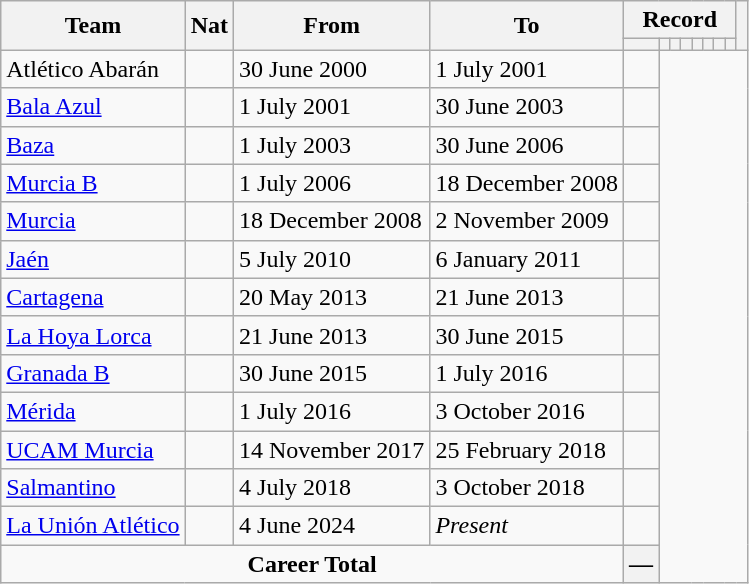<table class="wikitable" style="text-align: center">
<tr>
<th rowspan="2">Team</th>
<th rowspan="2">Nat</th>
<th rowspan="2">From</th>
<th rowspan="2">To</th>
<th colspan="8">Record</th>
<th rowspan=2></th>
</tr>
<tr>
<th></th>
<th></th>
<th></th>
<th></th>
<th></th>
<th></th>
<th></th>
<th></th>
</tr>
<tr>
<td align=left>Atlético Abarán</td>
<td></td>
<td align=left>30 June 2000</td>
<td align=left>1 July 2001<br></td>
<td></td>
</tr>
<tr>
<td align=left><a href='#'>Bala Azul</a></td>
<td></td>
<td align=left>1 July 2001</td>
<td align=left>30 June 2003<br></td>
<td></td>
</tr>
<tr>
<td align=left><a href='#'>Baza</a></td>
<td></td>
<td align=left>1 July 2003</td>
<td align=left>30 June 2006<br></td>
<td></td>
</tr>
<tr>
<td align=left><a href='#'>Murcia B</a></td>
<td></td>
<td align=left>1 July 2006</td>
<td align=left>18 December 2008<br></td>
<td></td>
</tr>
<tr>
<td align=left><a href='#'>Murcia</a></td>
<td></td>
<td align=left>18 December 2008</td>
<td align=left>2 November 2009<br></td>
<td></td>
</tr>
<tr>
<td align=left><a href='#'>Jaén</a></td>
<td></td>
<td align=left>5 July 2010</td>
<td align=left>6 January 2011<br></td>
<td></td>
</tr>
<tr>
<td align=left><a href='#'>Cartagena</a></td>
<td></td>
<td align=left>20 May 2013</td>
<td align=left>21 June 2013<br></td>
<td></td>
</tr>
<tr>
<td align=left><a href='#'>La Hoya Lorca</a></td>
<td></td>
<td align=left>21 June 2013</td>
<td align=left>30 June 2015<br></td>
<td></td>
</tr>
<tr>
<td align=left><a href='#'>Granada B</a></td>
<td></td>
<td align=left>30 June 2015</td>
<td align=left>1 July 2016<br></td>
<td></td>
</tr>
<tr>
<td align=left><a href='#'>Mérida</a></td>
<td></td>
<td align=left>1 July 2016</td>
<td align=left>3 October 2016<br></td>
<td></td>
</tr>
<tr>
<td align=left><a href='#'>UCAM Murcia</a></td>
<td></td>
<td align=left>14 November 2017</td>
<td align=left>25 February 2018<br></td>
<td></td>
</tr>
<tr>
<td align=left><a href='#'>Salmantino</a></td>
<td></td>
<td align=left>4 July 2018</td>
<td align=left>3 October 2018<br></td>
<td></td>
</tr>
<tr>
<td align=left><a href='#'>La Unión Atlético</a></td>
<td></td>
<td align=left>4 June 2024</td>
<td align=left><em>Present</em><br></td>
<td></td>
</tr>
<tr>
<td colspan=4><strong>Career Total</strong><br></td>
<th>—</th>
</tr>
</table>
